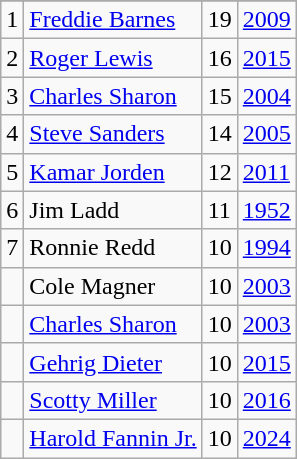<table class="wikitable">
<tr>
</tr>
<tr>
<td>1</td>
<td><a href='#'>Freddie Barnes</a></td>
<td>19</td>
<td><a href='#'>2009</a></td>
</tr>
<tr>
<td>2</td>
<td><a href='#'>Roger Lewis</a></td>
<td>16</td>
<td><a href='#'>2015</a></td>
</tr>
<tr>
<td>3</td>
<td><a href='#'>Charles Sharon</a></td>
<td>15</td>
<td><a href='#'>2004</a></td>
</tr>
<tr>
<td>4</td>
<td><a href='#'>Steve Sanders</a></td>
<td>14</td>
<td><a href='#'>2005</a></td>
</tr>
<tr>
<td>5</td>
<td><a href='#'>Kamar Jorden</a></td>
<td>12</td>
<td><a href='#'>2011</a></td>
</tr>
<tr>
<td>6</td>
<td>Jim Ladd</td>
<td>11</td>
<td><a href='#'>1952</a></td>
</tr>
<tr>
<td>7</td>
<td>Ronnie Redd</td>
<td>10</td>
<td><a href='#'>1994</a></td>
</tr>
<tr>
<td></td>
<td>Cole Magner</td>
<td>10</td>
<td><a href='#'>2003</a></td>
</tr>
<tr>
<td></td>
<td><a href='#'>Charles Sharon</a></td>
<td>10</td>
<td><a href='#'>2003</a></td>
</tr>
<tr>
<td></td>
<td><a href='#'>Gehrig Dieter</a></td>
<td>10</td>
<td><a href='#'>2015</a></td>
</tr>
<tr>
<td></td>
<td><a href='#'>Scotty Miller</a></td>
<td>10</td>
<td><a href='#'>2016</a></td>
</tr>
<tr>
<td></td>
<td><a href='#'>Harold Fannin Jr.</a></td>
<td>10</td>
<td><a href='#'>2024</a></td>
</tr>
</table>
